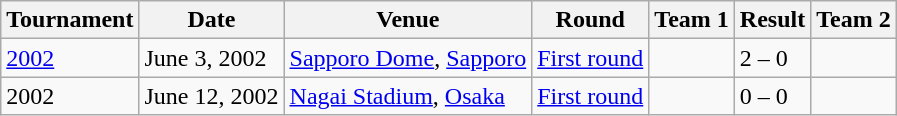<table class="wikitable">
<tr>
<th>Tournament</th>
<th>Date</th>
<th>Venue</th>
<th>Round</th>
<th>Team 1</th>
<th>Result</th>
<th>Team 2</th>
</tr>
<tr>
<td><a href='#'>2002</a></td>
<td>June 3, 2002</td>
<td><a href='#'>Sapporo Dome</a>, <a href='#'>Sapporo</a></td>
<td><a href='#'>First round</a></td>
<td></td>
<td>2 – 0</td>
<td></td>
</tr>
<tr>
<td>2002</td>
<td>June 12, 2002</td>
<td><a href='#'>Nagai Stadium</a>, <a href='#'>Osaka</a></td>
<td><a href='#'>First round</a></td>
<td></td>
<td>0 – 0</td>
<td></td>
</tr>
</table>
